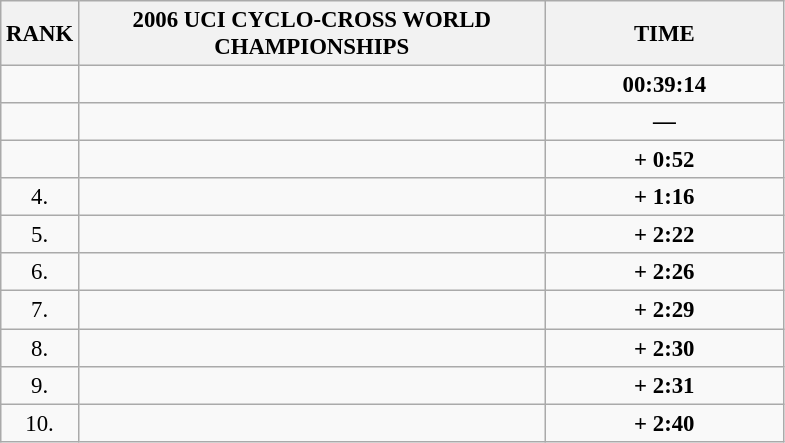<table class="wikitable" style="font-size:95%;">
<tr>
<th>RANK</th>
<th align="left" style="width: 20em">2006 UCI CYCLO-CROSS WORLD CHAMPIONSHIPS</th>
<th align="left" style="width: 10em">TIME</th>
</tr>
<tr>
<td align="center"></td>
<td></td>
<td align="center"><strong>00:39:14</strong></td>
</tr>
<tr>
<td align="center"></td>
<td></td>
<td align="center"><strong>—</strong></td>
</tr>
<tr>
<td align="center"></td>
<td></td>
<td align="center"><strong>+ 0:52</strong></td>
</tr>
<tr>
<td align="center">4.</td>
<td></td>
<td align="center"><strong>+ 1:16</strong></td>
</tr>
<tr>
<td align="center">5.</td>
<td></td>
<td align="center"><strong>+ 2:22</strong></td>
</tr>
<tr>
<td align="center">6.</td>
<td></td>
<td align="center"><strong>+ 2:26</strong></td>
</tr>
<tr>
<td align="center">7.</td>
<td></td>
<td align="center"><strong>+ 2:29</strong></td>
</tr>
<tr>
<td align="center">8.</td>
<td></td>
<td align="center"><strong>+ 2:30</strong></td>
</tr>
<tr>
<td align="center">9.</td>
<td></td>
<td align="center"><strong>+ 2:31</strong></td>
</tr>
<tr>
<td align="center">10.</td>
<td></td>
<td align="center"><strong>+ 2:40</strong></td>
</tr>
</table>
